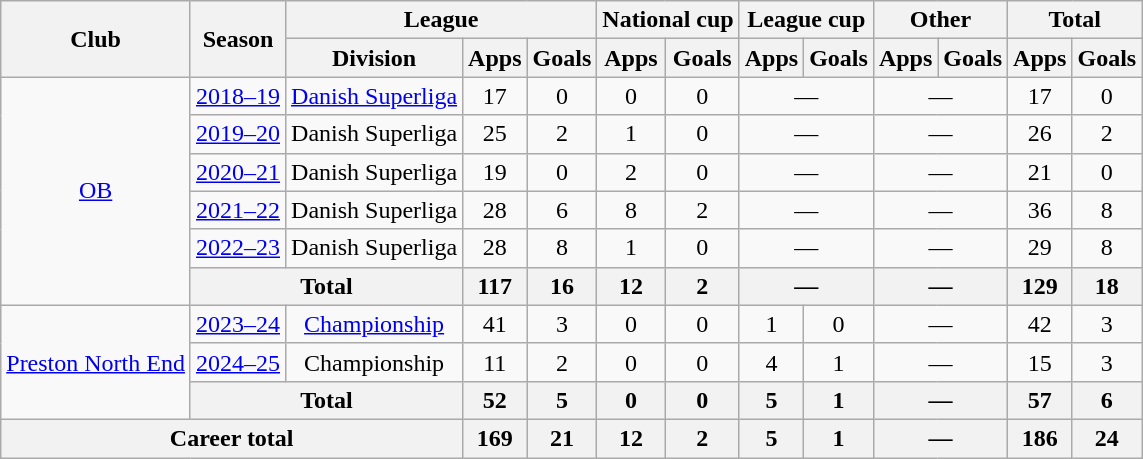<table class="wikitable" style="text-align:center">
<tr>
<th rowspan="2">Club</th>
<th rowspan="2">Season</th>
<th colspan="3">League</th>
<th colspan="2">National cup</th>
<th colspan="2">League cup</th>
<th colspan="2">Other</th>
<th colspan="2">Total</th>
</tr>
<tr>
<th>Division</th>
<th>Apps</th>
<th>Goals</th>
<th>Apps</th>
<th>Goals</th>
<th>Apps</th>
<th>Goals</th>
<th>Apps</th>
<th>Goals</th>
<th>Apps</th>
<th>Goals</th>
</tr>
<tr>
<td rowspan="6"><a href='#'>OB</a></td>
<td><a href='#'>2018–19</a></td>
<td><a href='#'>Danish Superliga</a></td>
<td>17</td>
<td>0</td>
<td>0</td>
<td>0</td>
<td colspan="2">—</td>
<td colspan="2">—</td>
<td>17</td>
<td>0</td>
</tr>
<tr>
<td><a href='#'>2019–20</a></td>
<td>Danish Superliga</td>
<td>25</td>
<td>2</td>
<td>1</td>
<td>0</td>
<td colspan="2">—</td>
<td colspan="2">—</td>
<td>26</td>
<td>2</td>
</tr>
<tr>
<td><a href='#'>2020–21</a></td>
<td>Danish Superliga</td>
<td>19</td>
<td>0</td>
<td>2</td>
<td>0</td>
<td colspan="2">—</td>
<td colspan="2">—</td>
<td>21</td>
<td>0</td>
</tr>
<tr>
<td><a href='#'>2021–22</a></td>
<td>Danish Superliga</td>
<td>28</td>
<td>6</td>
<td>8</td>
<td>2</td>
<td colspan="2">—</td>
<td colspan="2">—</td>
<td>36</td>
<td>8</td>
</tr>
<tr>
<td><a href='#'>2022–23</a></td>
<td>Danish Superliga</td>
<td>28</td>
<td>8</td>
<td>1</td>
<td>0</td>
<td colspan="2">—</td>
<td colspan="2">—</td>
<td>29</td>
<td>8</td>
</tr>
<tr>
<th colspan="2">Total</th>
<th>117</th>
<th>16</th>
<th>12</th>
<th>2</th>
<th colspan="2">—</th>
<th colspan="2">—</th>
<th>129</th>
<th>18</th>
</tr>
<tr>
<td rowspan="3"><a href='#'>Preston North End</a></td>
<td><a href='#'>2023–24</a></td>
<td><a href='#'>Championship</a></td>
<td>41</td>
<td>3</td>
<td>0</td>
<td>0</td>
<td>1</td>
<td>0</td>
<td colspan="2">—</td>
<td>42</td>
<td>3</td>
</tr>
<tr>
<td><a href='#'>2024–25</a></td>
<td>Championship</td>
<td>11</td>
<td>2</td>
<td>0</td>
<td>0</td>
<td>4</td>
<td>1</td>
<td colspan="2">—</td>
<td>15</td>
<td>3</td>
</tr>
<tr>
<th colspan="2">Total</th>
<th>52</th>
<th>5</th>
<th>0</th>
<th>0</th>
<th>5</th>
<th>1</th>
<th colspan="2">—</th>
<th>57</th>
<th>6</th>
</tr>
<tr>
<th colspan="3">Career total</th>
<th>169</th>
<th>21</th>
<th>12</th>
<th>2</th>
<th>5</th>
<th>1</th>
<th colspan="2">—</th>
<th>186</th>
<th>24</th>
</tr>
</table>
